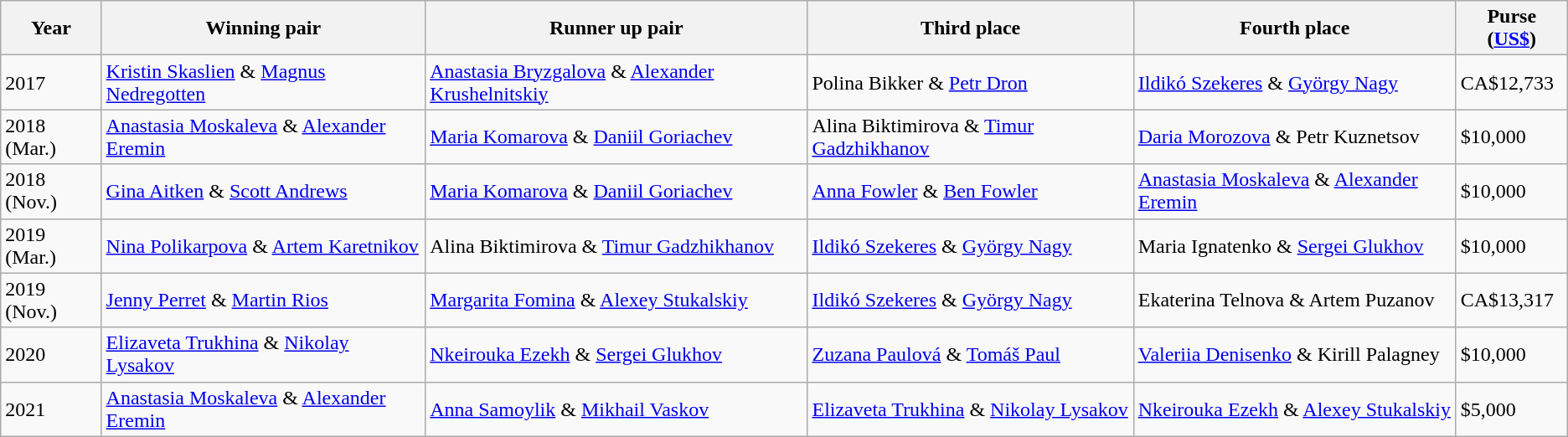<table class="wikitable">
<tr>
<th scope="col">Year</th>
<th scope="col">Winning pair</th>
<th scope="col">Runner up pair</th>
<th scope="col">Third place</th>
<th scope="col">Fourth place</th>
<th scope="col">Purse (<a href='#'>US$</a>)</th>
</tr>
<tr>
<td>2017</td>
<td> <a href='#'>Kristin Skaslien</a> & <a href='#'>Magnus Nedregotten</a></td>
<td> <a href='#'>Anastasia Bryzgalova</a> & <a href='#'>Alexander Krushelnitskiy</a></td>
<td> Polina Bikker & <a href='#'>Petr Dron</a></td>
<td> <a href='#'>Ildikó Szekeres</a> & <a href='#'>György Nagy</a></td>
<td>CA$12,733</td>
</tr>
<tr>
<td>2018 (Mar.)</td>
<td> <a href='#'>Anastasia Moskaleva</a> & <a href='#'>Alexander Eremin</a></td>
<td> <a href='#'>Maria Komarova</a> & <a href='#'>Daniil Goriachev</a></td>
<td> Alina Biktimirova & <a href='#'>Timur Gadzhikhanov</a></td>
<td> <a href='#'>Daria Morozova</a> & Petr Kuznetsov</td>
<td>$10,000</td>
</tr>
<tr>
<td>2018 (Nov.)</td>
<td> <a href='#'>Gina Aitken</a> & <a href='#'>Scott Andrews</a></td>
<td> <a href='#'>Maria Komarova</a> & <a href='#'>Daniil Goriachev</a></td>
<td> <a href='#'>Anna Fowler</a> & <a href='#'>Ben Fowler</a></td>
<td> <a href='#'>Anastasia Moskaleva</a> & <a href='#'>Alexander Eremin</a></td>
<td>$10,000</td>
</tr>
<tr>
<td>2019 (Mar.)</td>
<td> <a href='#'>Nina Polikarpova</a> & <a href='#'>Artem Karetnikov</a></td>
<td> Alina Biktimirova & <a href='#'>Timur Gadzhikhanov</a></td>
<td> <a href='#'>Ildikó Szekeres</a> & <a href='#'>György Nagy</a></td>
<td> Maria Ignatenko & <a href='#'>Sergei Glukhov</a></td>
<td>$10,000</td>
</tr>
<tr>
<td>2019 (Nov.)</td>
<td> <a href='#'>Jenny Perret</a> & <a href='#'>Martin Rios</a></td>
<td> <a href='#'>Margarita Fomina</a> & <a href='#'>Alexey Stukalskiy</a></td>
<td> <a href='#'>Ildikó Szekeres</a> & <a href='#'>György Nagy</a></td>
<td> Ekaterina Telnova & Artem Puzanov</td>
<td>CA$13,317</td>
</tr>
<tr>
<td>2020</td>
<td> <a href='#'>Elizaveta Trukhina</a> & <a href='#'>Nikolay Lysakov</a></td>
<td> <a href='#'>Nkeirouka Ezekh</a> & <a href='#'>Sergei Glukhov</a></td>
<td> <a href='#'>Zuzana Paulová</a> & <a href='#'>Tomáš Paul</a></td>
<td> <a href='#'>Valeriia Denisenko</a> & Kirill Palagney</td>
<td>$10,000</td>
</tr>
<tr>
<td>2021</td>
<td> <a href='#'>Anastasia Moskaleva</a> & <a href='#'>Alexander Eremin</a></td>
<td> <a href='#'>Anna Samoylik</a> &  <a href='#'>Mikhail Vaskov</a></td>
<td> <a href='#'>Elizaveta Trukhina</a> & <a href='#'>Nikolay Lysakov</a></td>
<td> <a href='#'>Nkeirouka Ezekh</a> & <a href='#'>Alexey Stukalskiy</a></td>
<td>$5,000</td>
</tr>
</table>
